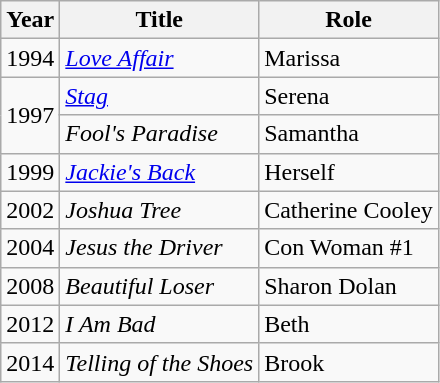<table class="wikitable sortable">
<tr>
<th>Year</th>
<th>Title</th>
<th>Role</th>
</tr>
<tr>
<td>1994</td>
<td><em><a href='#'>Love Affair</a></em></td>
<td>Marissa</td>
</tr>
<tr>
<td rowspan=2>1997</td>
<td><em><a href='#'>Stag</a></em></td>
<td>Serena</td>
</tr>
<tr>
<td><em>Fool's Paradise</em></td>
<td>Samantha</td>
</tr>
<tr>
<td>1999</td>
<td><em><a href='#'>Jackie's Back</a></em></td>
<td>Herself</td>
</tr>
<tr>
<td>2002</td>
<td><em>Joshua Tree</em></td>
<td>Catherine Cooley</td>
</tr>
<tr>
<td>2004</td>
<td><em>Jesus the Driver</em></td>
<td>Con Woman #1</td>
</tr>
<tr>
<td>2008</td>
<td><em>Beautiful Loser</em></td>
<td>Sharon Dolan</td>
</tr>
<tr>
<td>2012</td>
<td><em>I Am Bad</em></td>
<td>Beth</td>
</tr>
<tr>
<td>2014</td>
<td><em>Telling of the Shoes</em></td>
<td>Brook</td>
</tr>
</table>
